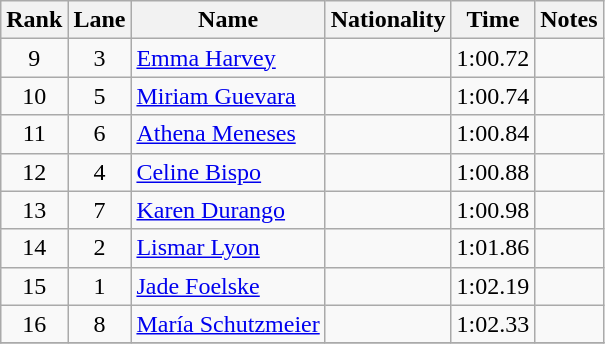<table class="wikitable sortable" style="text-align:center">
<tr>
<th>Rank</th>
<th>Lane</th>
<th>Name</th>
<th>Nationality</th>
<th>Time</th>
<th>Notes</th>
</tr>
<tr>
<td>9</td>
<td>3</td>
<td align="left"><a href='#'>Emma Harvey</a></td>
<td align="left"></td>
<td>1:00.72</td>
<td></td>
</tr>
<tr>
<td>10</td>
<td>5</td>
<td align="left"><a href='#'>Miriam Guevara</a></td>
<td align="left"></td>
<td>1:00.74</td>
<td></td>
</tr>
<tr>
<td>11</td>
<td>6</td>
<td align="left"><a href='#'>Athena Meneses</a></td>
<td align="left"></td>
<td>1:00.84</td>
<td></td>
</tr>
<tr>
<td>12</td>
<td>4</td>
<td align="left"><a href='#'>Celine Bispo</a></td>
<td align="left"></td>
<td>1:00.88</td>
<td></td>
</tr>
<tr>
<td>13</td>
<td>7</td>
<td align="left"><a href='#'>Karen Durango</a></td>
<td align="left"></td>
<td>1:00.98</td>
<td></td>
</tr>
<tr>
<td>14</td>
<td>2</td>
<td align="left"><a href='#'>Lismar Lyon</a></td>
<td align="left"></td>
<td>1:01.86</td>
<td></td>
</tr>
<tr>
<td>15</td>
<td>1</td>
<td align="left"><a href='#'>Jade Foelske</a></td>
<td align="left"></td>
<td>1:02.19</td>
<td></td>
</tr>
<tr>
<td>16</td>
<td>8</td>
<td align="left"><a href='#'>María Schutzmeier</a></td>
<td align="left"></td>
<td>1:02.33</td>
<td></td>
</tr>
<tr>
</tr>
</table>
